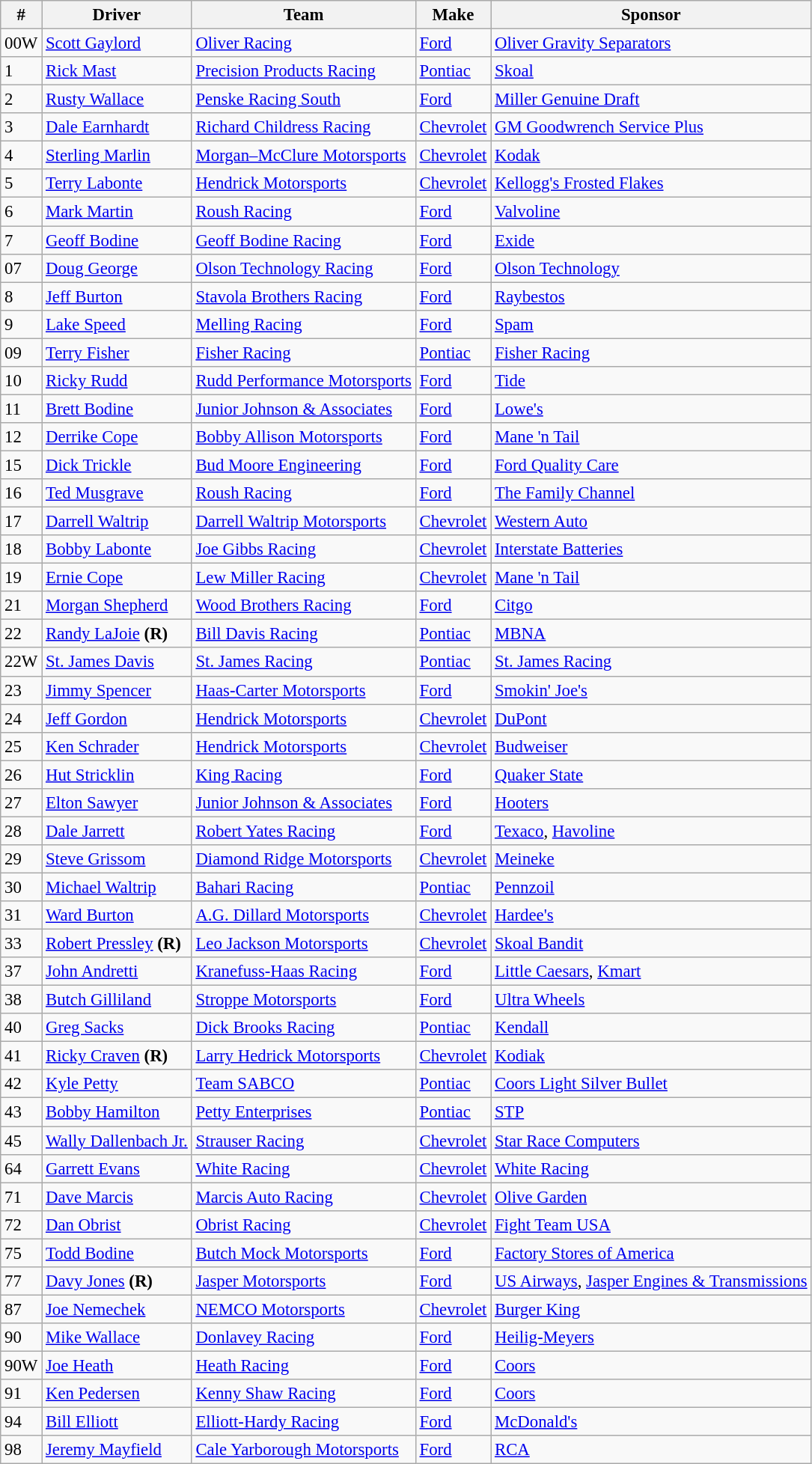<table class="wikitable" style="font-size:95%">
<tr>
<th>#</th>
<th>Driver</th>
<th>Team</th>
<th>Make</th>
<th>Sponsor</th>
</tr>
<tr>
<td>00W</td>
<td><a href='#'>Scott Gaylord</a></td>
<td><a href='#'>Oliver Racing</a></td>
<td><a href='#'>Ford</a></td>
<td><a href='#'>Oliver Gravity Separators</a></td>
</tr>
<tr>
<td>1</td>
<td><a href='#'>Rick Mast</a></td>
<td><a href='#'>Precision Products Racing</a></td>
<td><a href='#'>Pontiac</a></td>
<td><a href='#'>Skoal</a></td>
</tr>
<tr>
<td>2</td>
<td><a href='#'>Rusty Wallace</a></td>
<td><a href='#'>Penske Racing South</a></td>
<td><a href='#'>Ford</a></td>
<td><a href='#'>Miller Genuine Draft</a></td>
</tr>
<tr>
<td>3</td>
<td><a href='#'>Dale Earnhardt</a></td>
<td><a href='#'>Richard Childress Racing</a></td>
<td><a href='#'>Chevrolet</a></td>
<td><a href='#'>GM Goodwrench Service Plus</a></td>
</tr>
<tr>
<td>4</td>
<td><a href='#'>Sterling Marlin</a></td>
<td><a href='#'>Morgan–McClure Motorsports</a></td>
<td><a href='#'>Chevrolet</a></td>
<td><a href='#'>Kodak</a></td>
</tr>
<tr>
<td>5</td>
<td><a href='#'>Terry Labonte</a></td>
<td><a href='#'>Hendrick Motorsports</a></td>
<td><a href='#'>Chevrolet</a></td>
<td><a href='#'>Kellogg's Frosted Flakes</a></td>
</tr>
<tr>
<td>6</td>
<td><a href='#'>Mark Martin</a></td>
<td><a href='#'>Roush Racing</a></td>
<td><a href='#'>Ford</a></td>
<td><a href='#'>Valvoline</a></td>
</tr>
<tr>
<td>7</td>
<td><a href='#'>Geoff Bodine</a></td>
<td><a href='#'>Geoff Bodine Racing</a></td>
<td><a href='#'>Ford</a></td>
<td><a href='#'>Exide</a></td>
</tr>
<tr>
<td>07</td>
<td><a href='#'>Doug George</a></td>
<td><a href='#'>Olson Technology Racing</a></td>
<td><a href='#'>Ford</a></td>
<td><a href='#'>Olson Technology</a></td>
</tr>
<tr>
<td>8</td>
<td><a href='#'>Jeff Burton</a></td>
<td><a href='#'>Stavola Brothers Racing</a></td>
<td><a href='#'>Ford</a></td>
<td><a href='#'>Raybestos</a></td>
</tr>
<tr>
<td>9</td>
<td><a href='#'>Lake Speed</a></td>
<td><a href='#'>Melling Racing</a></td>
<td><a href='#'>Ford</a></td>
<td><a href='#'>Spam</a></td>
</tr>
<tr>
<td>09</td>
<td><a href='#'>Terry Fisher</a></td>
<td><a href='#'>Fisher Racing</a></td>
<td><a href='#'>Pontiac</a></td>
<td><a href='#'>Fisher Racing</a></td>
</tr>
<tr>
<td>10</td>
<td><a href='#'>Ricky Rudd</a></td>
<td><a href='#'>Rudd Performance Motorsports</a></td>
<td><a href='#'>Ford</a></td>
<td><a href='#'>Tide</a></td>
</tr>
<tr>
<td>11</td>
<td><a href='#'>Brett Bodine</a></td>
<td><a href='#'>Junior Johnson & Associates</a></td>
<td><a href='#'>Ford</a></td>
<td><a href='#'>Lowe's</a></td>
</tr>
<tr>
<td>12</td>
<td><a href='#'>Derrike Cope</a></td>
<td><a href='#'>Bobby Allison Motorsports</a></td>
<td><a href='#'>Ford</a></td>
<td><a href='#'>Mane 'n Tail</a></td>
</tr>
<tr>
<td>15</td>
<td><a href='#'>Dick Trickle</a></td>
<td><a href='#'>Bud Moore Engineering</a></td>
<td><a href='#'>Ford</a></td>
<td><a href='#'>Ford Quality Care</a></td>
</tr>
<tr>
<td>16</td>
<td><a href='#'>Ted Musgrave</a></td>
<td><a href='#'>Roush Racing</a></td>
<td><a href='#'>Ford</a></td>
<td><a href='#'>The Family Channel</a></td>
</tr>
<tr>
<td>17</td>
<td><a href='#'>Darrell Waltrip</a></td>
<td><a href='#'>Darrell Waltrip Motorsports</a></td>
<td><a href='#'>Chevrolet</a></td>
<td><a href='#'>Western Auto</a></td>
</tr>
<tr>
<td>18</td>
<td><a href='#'>Bobby Labonte</a></td>
<td><a href='#'>Joe Gibbs Racing</a></td>
<td><a href='#'>Chevrolet</a></td>
<td><a href='#'>Interstate Batteries</a></td>
</tr>
<tr>
<td>19</td>
<td><a href='#'>Ernie Cope</a></td>
<td><a href='#'>Lew Miller Racing</a></td>
<td><a href='#'>Chevrolet</a></td>
<td><a href='#'>Mane 'n Tail</a></td>
</tr>
<tr>
<td>21</td>
<td><a href='#'>Morgan Shepherd</a></td>
<td><a href='#'>Wood Brothers Racing</a></td>
<td><a href='#'>Ford</a></td>
<td><a href='#'>Citgo</a></td>
</tr>
<tr>
<td>22</td>
<td><a href='#'>Randy LaJoie</a> <strong>(R)</strong></td>
<td><a href='#'>Bill Davis Racing</a></td>
<td><a href='#'>Pontiac</a></td>
<td><a href='#'>MBNA</a></td>
</tr>
<tr>
<td>22W</td>
<td><a href='#'>St. James Davis</a></td>
<td><a href='#'>St. James Racing</a></td>
<td><a href='#'>Pontiac</a></td>
<td><a href='#'>St. James Racing</a></td>
</tr>
<tr>
<td>23</td>
<td><a href='#'>Jimmy Spencer</a></td>
<td><a href='#'>Haas-Carter Motorsports</a></td>
<td><a href='#'>Ford</a></td>
<td><a href='#'>Smokin' Joe's</a></td>
</tr>
<tr>
<td>24</td>
<td><a href='#'>Jeff Gordon</a></td>
<td><a href='#'>Hendrick Motorsports</a></td>
<td><a href='#'>Chevrolet</a></td>
<td><a href='#'>DuPont</a></td>
</tr>
<tr>
<td>25</td>
<td><a href='#'>Ken Schrader</a></td>
<td><a href='#'>Hendrick Motorsports</a></td>
<td><a href='#'>Chevrolet</a></td>
<td><a href='#'>Budweiser</a></td>
</tr>
<tr>
<td>26</td>
<td><a href='#'>Hut Stricklin</a></td>
<td><a href='#'>King Racing</a></td>
<td><a href='#'>Ford</a></td>
<td><a href='#'>Quaker State</a></td>
</tr>
<tr>
<td>27</td>
<td><a href='#'>Elton Sawyer</a></td>
<td><a href='#'>Junior Johnson & Associates</a></td>
<td><a href='#'>Ford</a></td>
<td><a href='#'>Hooters</a></td>
</tr>
<tr>
<td>28</td>
<td><a href='#'>Dale Jarrett</a></td>
<td><a href='#'>Robert Yates Racing</a></td>
<td><a href='#'>Ford</a></td>
<td><a href='#'>Texaco</a>, <a href='#'>Havoline</a></td>
</tr>
<tr>
<td>29</td>
<td><a href='#'>Steve Grissom</a></td>
<td><a href='#'>Diamond Ridge Motorsports</a></td>
<td><a href='#'>Chevrolet</a></td>
<td><a href='#'>Meineke</a></td>
</tr>
<tr>
<td>30</td>
<td><a href='#'>Michael Waltrip</a></td>
<td><a href='#'>Bahari Racing</a></td>
<td><a href='#'>Pontiac</a></td>
<td><a href='#'>Pennzoil</a></td>
</tr>
<tr>
<td>31</td>
<td><a href='#'>Ward Burton</a></td>
<td><a href='#'>A.G. Dillard Motorsports</a></td>
<td><a href='#'>Chevrolet</a></td>
<td><a href='#'>Hardee's</a></td>
</tr>
<tr>
<td>33</td>
<td><a href='#'>Robert Pressley</a> <strong>(R)</strong></td>
<td><a href='#'>Leo Jackson Motorsports</a></td>
<td><a href='#'>Chevrolet</a></td>
<td><a href='#'>Skoal Bandit</a></td>
</tr>
<tr>
<td>37</td>
<td><a href='#'>John Andretti</a></td>
<td><a href='#'>Kranefuss-Haas Racing</a></td>
<td><a href='#'>Ford</a></td>
<td><a href='#'>Little Caesars</a>, <a href='#'>Kmart</a></td>
</tr>
<tr>
<td>38</td>
<td><a href='#'>Butch Gilliland</a></td>
<td><a href='#'>Stroppe Motorsports</a></td>
<td><a href='#'>Ford</a></td>
<td><a href='#'>Ultra Wheels</a></td>
</tr>
<tr>
<td>40</td>
<td><a href='#'>Greg Sacks</a></td>
<td><a href='#'>Dick Brooks Racing</a></td>
<td><a href='#'>Pontiac</a></td>
<td><a href='#'>Kendall</a></td>
</tr>
<tr>
<td>41</td>
<td><a href='#'>Ricky Craven</a> <strong>(R)</strong></td>
<td><a href='#'>Larry Hedrick Motorsports</a></td>
<td><a href='#'>Chevrolet</a></td>
<td><a href='#'>Kodiak</a></td>
</tr>
<tr>
<td>42</td>
<td><a href='#'>Kyle Petty</a></td>
<td><a href='#'>Team SABCO</a></td>
<td><a href='#'>Pontiac</a></td>
<td><a href='#'>Coors Light Silver Bullet</a></td>
</tr>
<tr>
<td>43</td>
<td><a href='#'>Bobby Hamilton</a></td>
<td><a href='#'>Petty Enterprises</a></td>
<td><a href='#'>Pontiac</a></td>
<td><a href='#'>STP</a></td>
</tr>
<tr>
<td>45</td>
<td><a href='#'>Wally Dallenbach Jr.</a></td>
<td><a href='#'>Strauser Racing</a></td>
<td><a href='#'>Chevrolet</a></td>
<td><a href='#'>Star Race Computers</a></td>
</tr>
<tr>
<td>64</td>
<td><a href='#'>Garrett Evans</a></td>
<td><a href='#'>White Racing</a></td>
<td><a href='#'>Chevrolet</a></td>
<td><a href='#'>White Racing</a></td>
</tr>
<tr>
<td>71</td>
<td><a href='#'>Dave Marcis</a></td>
<td><a href='#'>Marcis Auto Racing</a></td>
<td><a href='#'>Chevrolet</a></td>
<td><a href='#'>Olive Garden</a></td>
</tr>
<tr>
<td>72</td>
<td><a href='#'>Dan Obrist</a></td>
<td><a href='#'>Obrist Racing</a></td>
<td><a href='#'>Chevrolet</a></td>
<td><a href='#'>Fight Team USA</a></td>
</tr>
<tr>
<td>75</td>
<td><a href='#'>Todd Bodine</a></td>
<td><a href='#'>Butch Mock Motorsports</a></td>
<td><a href='#'>Ford</a></td>
<td><a href='#'>Factory Stores of America</a></td>
</tr>
<tr>
<td>77</td>
<td><a href='#'>Davy Jones</a> <strong>(R)</strong></td>
<td><a href='#'>Jasper Motorsports</a></td>
<td><a href='#'>Ford</a></td>
<td><a href='#'>US Airways</a>, <a href='#'>Jasper Engines & Transmissions</a></td>
</tr>
<tr>
<td>87</td>
<td><a href='#'>Joe Nemechek</a></td>
<td><a href='#'>NEMCO Motorsports</a></td>
<td><a href='#'>Chevrolet</a></td>
<td><a href='#'>Burger King</a></td>
</tr>
<tr>
<td>90</td>
<td><a href='#'>Mike Wallace</a></td>
<td><a href='#'>Donlavey Racing</a></td>
<td><a href='#'>Ford</a></td>
<td><a href='#'>Heilig-Meyers</a></td>
</tr>
<tr>
<td>90W</td>
<td><a href='#'>Joe Heath</a></td>
<td><a href='#'>Heath Racing</a></td>
<td><a href='#'>Ford</a></td>
<td><a href='#'>Coors</a></td>
</tr>
<tr>
<td>91</td>
<td><a href='#'>Ken Pedersen</a></td>
<td><a href='#'>Kenny Shaw Racing</a></td>
<td><a href='#'>Ford</a></td>
<td><a href='#'>Coors</a></td>
</tr>
<tr>
<td>94</td>
<td><a href='#'>Bill Elliott</a></td>
<td><a href='#'>Elliott-Hardy Racing</a></td>
<td><a href='#'>Ford</a></td>
<td><a href='#'>McDonald's</a></td>
</tr>
<tr>
<td>98</td>
<td><a href='#'>Jeremy Mayfield</a></td>
<td><a href='#'>Cale Yarborough Motorsports</a></td>
<td><a href='#'>Ford</a></td>
<td><a href='#'>RCA</a></td>
</tr>
</table>
